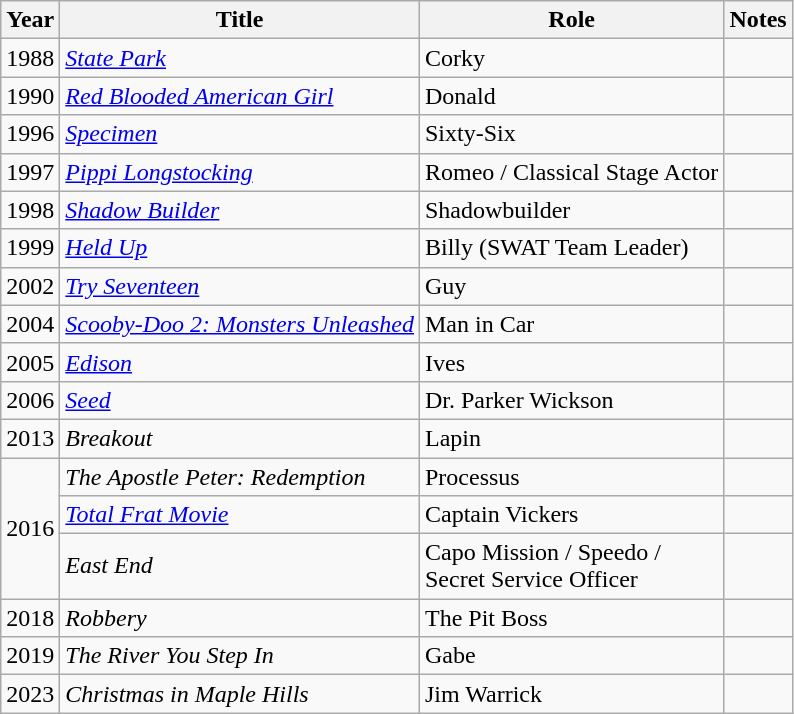<table class="wikitable sortable">
<tr>
<th>Year</th>
<th>Title</th>
<th>Role</th>
<th class="unsortable">Notes</th>
</tr>
<tr>
<td>1988</td>
<td><em><a href='#'>State Park</a></em></td>
<td>Corky</td>
<td></td>
</tr>
<tr>
<td>1990</td>
<td><em><a href='#'>Red Blooded American Girl</a></em></td>
<td>Donald</td>
<td></td>
</tr>
<tr>
<td>1996</td>
<td><a href='#'><em>Specimen</em></a></td>
<td>Sixty-Six</td>
<td></td>
</tr>
<tr>
<td>1997</td>
<td><a href='#'><em>Pippi Longstocking</em></a></td>
<td>Romeo / Classical Stage Actor</td>
<td></td>
</tr>
<tr>
<td>1998</td>
<td><em><a href='#'>Shadow Builder</a></em></td>
<td>Shadowbuilder</td>
<td></td>
</tr>
<tr>
<td>1999</td>
<td><em><a href='#'>Held Up</a></em></td>
<td>Billy (SWAT Team Leader)</td>
<td></td>
</tr>
<tr>
<td>2002</td>
<td><em><a href='#'>Try Seventeen</a></em></td>
<td>Guy</td>
<td></td>
</tr>
<tr>
<td>2004</td>
<td><em><a href='#'>Scooby-Doo 2: Monsters Unleashed</a></em></td>
<td>Man in Car</td>
<td></td>
</tr>
<tr>
<td>2005</td>
<td><a href='#'><em>Edison</em></a></td>
<td>Ives</td>
<td></td>
</tr>
<tr>
<td>2006</td>
<td><a href='#'><em>Seed</em></a></td>
<td>Dr. Parker Wickson</td>
<td></td>
</tr>
<tr>
<td>2013</td>
<td><em>Breakout</em></td>
<td>Lapin</td>
<td></td>
</tr>
<tr>
<td rowspan="3">2016</td>
<td><em>The Apostle Peter: Redemption</em></td>
<td>Processus</td>
<td></td>
</tr>
<tr>
<td><em><a href='#'>Total Frat Movie</a></em></td>
<td>Captain Vickers</td>
<td></td>
</tr>
<tr>
<td><em>East End</em></td>
<td>Capo Mission / Speedo /<br>Secret Service Officer</td>
<td></td>
</tr>
<tr>
<td>2018</td>
<td><em>Robbery</em></td>
<td>The Pit Boss</td>
<td></td>
</tr>
<tr>
<td>2019</td>
<td><em>The River You Step In</em></td>
<td>Gabe</td>
<td></td>
</tr>
<tr>
<td>2023</td>
<td><em>Christmas in Maple Hills</em></td>
<td>Jim Warrick</td>
<td></td>
</tr>
</table>
